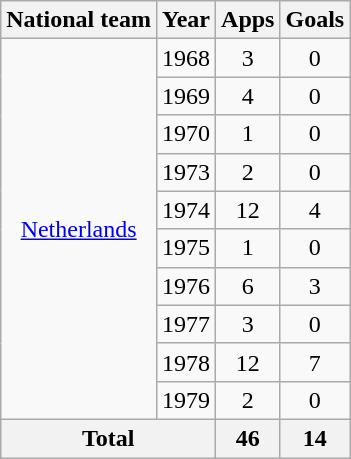<table class="wikitable" style="text-align:center">
<tr>
<th>National team</th>
<th>Year</th>
<th>Apps</th>
<th>Goals</th>
</tr>
<tr>
<td rowspan="10"><a href='#'>Netherlands</a></td>
<td>1968</td>
<td>3</td>
<td>0</td>
</tr>
<tr>
<td>1969</td>
<td>4</td>
<td>0</td>
</tr>
<tr>
<td>1970</td>
<td>1</td>
<td>0</td>
</tr>
<tr>
<td>1973</td>
<td>2</td>
<td>0</td>
</tr>
<tr>
<td>1974</td>
<td>12</td>
<td>4</td>
</tr>
<tr>
<td>1975</td>
<td>1</td>
<td>0</td>
</tr>
<tr>
<td>1976</td>
<td>6</td>
<td>3</td>
</tr>
<tr>
<td>1977</td>
<td>3</td>
<td>0</td>
</tr>
<tr>
<td>1978</td>
<td>12</td>
<td>7</td>
</tr>
<tr>
<td>1979</td>
<td>2</td>
<td>0</td>
</tr>
<tr>
<th colspan="2">Total</th>
<th>46</th>
<th>14</th>
</tr>
</table>
